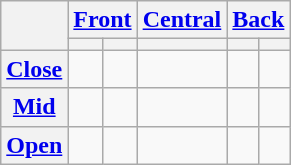<table class="wikitable" style="text-align:center;">
<tr>
<th rowspan="2"></th>
<th colspan="2"><a href='#'>Front</a></th>
<th><a href='#'>Central</a></th>
<th colspan="2"><a href='#'>Back</a></th>
</tr>
<tr>
<th></th>
<th></th>
<th></th>
<th></th>
<th></th>
</tr>
<tr>
<th><a href='#'>Close</a></th>
<td> </td>
<td> </td>
<td></td>
<td> </td>
<td> </td>
</tr>
<tr>
<th><a href='#'>Mid</a></th>
<td> </td>
<td> </td>
<td></td>
<td> </td>
<td> </td>
</tr>
<tr>
<th><a href='#'>Open</a></th>
<td></td>
<td></td>
<td> </td>
<td> </td>
<td></td>
</tr>
</table>
